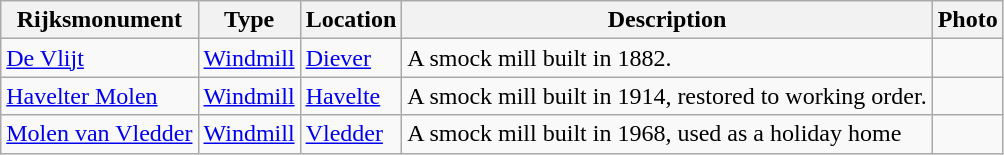<table class="wikitable">
<tr>
<th>Rijksmonument</th>
<th>Type</th>
<th>Location</th>
<th>Description</th>
<th>Photo</th>
</tr>
<tr>
<td><a href='#'>De Vlijt</a><br></td>
<td><a href='#'>Windmill</a></td>
<td><a href='#'>Diever</a></td>
<td>A smock mill built in 1882.</td>
<td></td>
</tr>
<tr>
<td><a href='#'>Havelter Molen</a> <br></td>
<td><a href='#'>Windmill</a></td>
<td><a href='#'>Havelte</a></td>
<td>A smock mill built in 1914, restored to working order.</td>
<td></td>
</tr>
<tr>
<td><a href='#'>Molen van Vledder</a><br></td>
<td><a href='#'>Windmill</a></td>
<td><a href='#'>Vledder</a></td>
<td>A smock mill built in 1968, used as a holiday home</td>
<td></td>
</tr>
</table>
